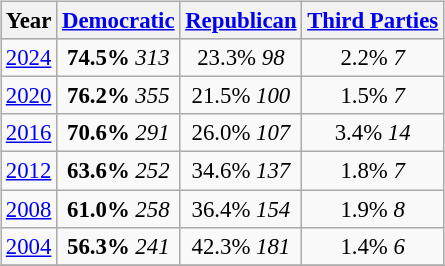<table class="wikitable" style="float:right; margin:1em; font-size:95%;">
<tr style="background:lightgrey;">
<th>Year</th>
<th><a href='#'>Democratic</a></th>
<th><a href='#'>Republican</a></th>
<th><a href='#'>Third Parties</a></th>
</tr>
<tr>
<td align="center" ><a href='#'>2024</a></td>
<td align="center" ><strong>74.5%</strong> <em>313</em></td>
<td align="center" >23.3% <em>98</em></td>
<td align="center" >2.2% <em>7</em></td>
</tr>
<tr>
<td align="center" ><a href='#'>2020</a></td>
<td align="center" ><strong>76.2%</strong> <em>355</em></td>
<td align="center" >21.5% <em>100</em></td>
<td align="center" >1.5% <em>7</em></td>
</tr>
<tr>
<td align="center" ><a href='#'>2016</a></td>
<td align="center" ><strong>70.6%</strong> <em>291</em></td>
<td align="center" >26.0% <em>107</em></td>
<td align="center" >3.4% <em>14</em></td>
</tr>
<tr>
<td align="center" ><a href='#'>2012</a></td>
<td align="center" ><strong>63.6%</strong> <em>252</em></td>
<td align="center" >34.6% <em>137</em></td>
<td align="center" >1.8% <em>7</em></td>
</tr>
<tr>
<td align="center" ><a href='#'>2008</a></td>
<td align="center" ><strong>61.0%</strong> <em>258</em></td>
<td align="center" >36.4% <em>154</em></td>
<td align="center" >1.9% <em>8</em></td>
</tr>
<tr>
<td align="center" ><a href='#'>2004</a></td>
<td align="center" ><strong>56.3%</strong> <em>241</em></td>
<td align="center" >42.3% <em>181</em></td>
<td align="center" >1.4% <em>6</em></td>
</tr>
<tr>
</tr>
</table>
